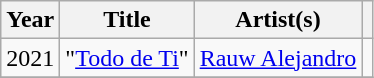<table class="wikitable sortable">
<tr>
<th>Year</th>
<th>Title</th>
<th>Artist(s)</th>
<th class="unsortable"></th>
</tr>
<tr>
<td>2021</td>
<td>"<a href='#'>Todo de Ti</a>"</td>
<td><a href='#'>Rauw Alejandro</a></td>
<td></td>
</tr>
<tr>
</tr>
</table>
